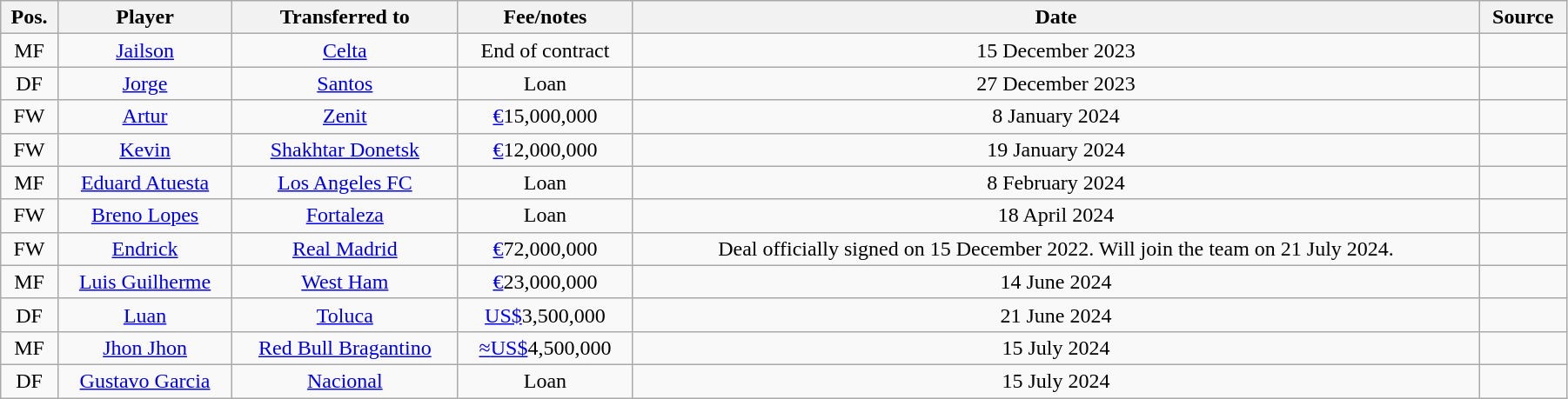<table class="wikitable sortable" style="width:95%; text-align:center">
<tr>
<th>Pos.</th>
<th>Player</th>
<th>Transferred to</th>
<th>Fee/notes</th>
<th>Date</th>
<th>Source</th>
</tr>
<tr>
<td>MF</td>
<td> <a href='#'>Jailson</a></td>
<td> <a href='#'>Celta</a></td>
<td>End of contract</td>
<td>15 December 2023</td>
<td align=center></td>
</tr>
<tr>
<td>DF</td>
<td> <a href='#'>Jorge</a></td>
<td> <a href='#'>Santos</a></td>
<td>Loan</td>
<td>27 December 2023</td>
<td align=center></td>
</tr>
<tr>
<td>FW</td>
<td> <a href='#'>Artur</a></td>
<td> <a href='#'>Zenit</a></td>
<td><a href='#'>€</a>15,000,000</td>
<td>8 January 2024</td>
<td align=center></td>
</tr>
<tr>
<td>FW</td>
<td> <a href='#'>Kevin</a></td>
<td> <a href='#'>Shakhtar Donetsk</a></td>
<td><a href='#'>€</a>12,000,000</td>
<td>19 January 2024</td>
<td align=center></td>
</tr>
<tr>
<td>MF</td>
<td> <a href='#'>Eduard Atuesta</a></td>
<td> <a href='#'>Los Angeles FC</a></td>
<td>Loan</td>
<td>8 February 2024</td>
<td align=center></td>
</tr>
<tr>
<td>FW</td>
<td> <a href='#'>Breno Lopes</a></td>
<td> <a href='#'>Fortaleza</a></td>
<td>Loan</td>
<td>18 April 2024</td>
<td align=center></td>
</tr>
<tr>
<td>FW</td>
<td> <a href='#'>Endrick</a></td>
<td> <a href='#'>Real Madrid</a></td>
<td><a href='#'>€</a>72,000,000</td>
<td>Deal officially signed on 15 December 2022. Will join the team on 21 July 2024.</td>
<td align=center></td>
</tr>
<tr>
<td>MF</td>
<td> <a href='#'>Luis Guilherme</a></td>
<td> <a href='#'>West Ham</a></td>
<td><a href='#'>€</a>23,000,000</td>
<td>14 June 2024</td>
<td align=center></td>
</tr>
<tr>
<td>DF</td>
<td> <a href='#'>Luan</a></td>
<td> <a href='#'>Toluca</a></td>
<td><a href='#'>US$</a>3,500,000</td>
<td>21 June 2024</td>
<td align=center></td>
</tr>
<tr>
<td>MF</td>
<td> <a href='#'>Jhon Jhon</a></td>
<td> <a href='#'>Red Bull Bragantino</a></td>
<td><a href='#'>≈</a><a href='#'>US$</a>4,500,000</td>
<td>15 July 2024</td>
<td align=center></td>
</tr>
<tr>
<td>DF</td>
<td> <a href='#'>Gustavo Garcia</a></td>
<td> <a href='#'>Nacional</a></td>
<td>Loan</td>
<td>15 July 2024</td>
<td align=center></td>
</tr>
</table>
